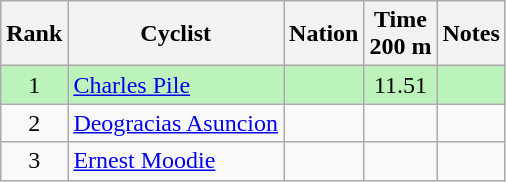<table class="wikitable sortable" style="text-align:center">
<tr>
<th>Rank</th>
<th>Cyclist</th>
<th>Nation</th>
<th>Time<br>200 m</th>
<th>Notes</th>
</tr>
<tr bgcolor=bbf3bb>
<td>1</td>
<td align=left><a href='#'>Charles Pile</a></td>
<td align=left></td>
<td>11.51</td>
<td></td>
</tr>
<tr>
<td>2</td>
<td align=left><a href='#'>Deogracias Asuncion</a></td>
<td align=left></td>
<td></td>
<td></td>
</tr>
<tr>
<td>3</td>
<td align=left><a href='#'>Ernest Moodie</a></td>
<td align=left></td>
<td></td>
<td></td>
</tr>
</table>
